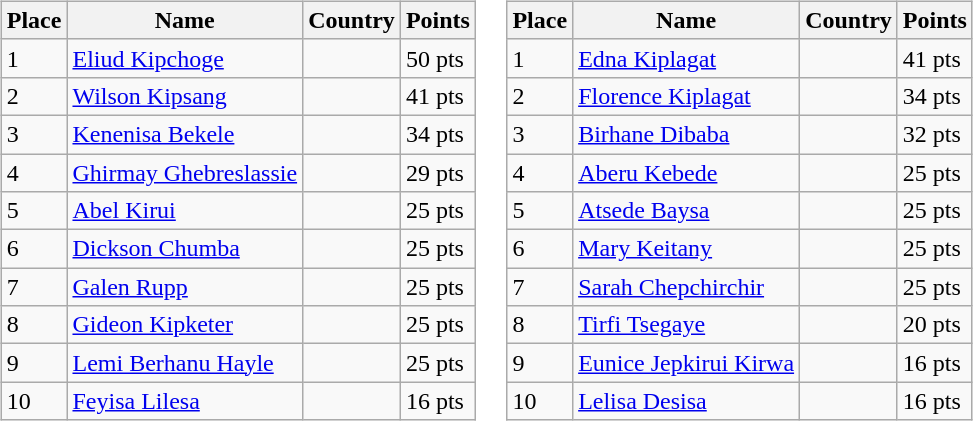<table>
<tr valign="top">
<td><br><table class="wikitable">
<tr>
<th>Place</th>
<th>Name</th>
<th>Country</th>
<th>Points</th>
</tr>
<tr>
<td>1</td>
<td><a href='#'>Eliud Kipchoge</a></td>
<td></td>
<td>50 pts</td>
</tr>
<tr>
<td>2</td>
<td><a href='#'>Wilson Kipsang</a></td>
<td></td>
<td>41 pts</td>
</tr>
<tr>
<td>3</td>
<td><a href='#'>Kenenisa Bekele</a></td>
<td></td>
<td>34 pts</td>
</tr>
<tr>
<td>4</td>
<td><a href='#'>Ghirmay Ghebreslassie</a></td>
<td></td>
<td>29 pts</td>
</tr>
<tr>
<td>5</td>
<td><a href='#'>Abel Kirui</a></td>
<td></td>
<td>25 pts</td>
</tr>
<tr>
<td>6</td>
<td><a href='#'>Dickson Chumba</a></td>
<td></td>
<td>25 pts</td>
</tr>
<tr>
<td>7</td>
<td><a href='#'>Galen Rupp</a></td>
<td></td>
<td>25 pts</td>
</tr>
<tr>
<td>8</td>
<td><a href='#'>Gideon Kipketer</a></td>
<td></td>
<td>25 pts</td>
</tr>
<tr>
<td>9</td>
<td><a href='#'>Lemi Berhanu Hayle</a></td>
<td></td>
<td>25 pts</td>
</tr>
<tr>
<td>10</td>
<td><a href='#'>Feyisa Lilesa</a></td>
<td></td>
<td>16 pts</td>
</tr>
</table>
</td>
<td><br><table class="wikitable">
<tr>
<th>Place</th>
<th>Name</th>
<th>Country</th>
<th>Points</th>
</tr>
<tr>
<td>1</td>
<td><a href='#'>Edna Kiplagat</a></td>
<td></td>
<td>41 pts</td>
</tr>
<tr>
<td>2</td>
<td><a href='#'>Florence Kiplagat</a></td>
<td></td>
<td>34 pts</td>
</tr>
<tr>
<td>3</td>
<td><a href='#'>Birhane Dibaba</a></td>
<td></td>
<td>32 pts</td>
</tr>
<tr>
<td>4</td>
<td><a href='#'>Aberu Kebede</a></td>
<td></td>
<td>25 pts</td>
</tr>
<tr>
<td>5</td>
<td><a href='#'>Atsede Baysa</a></td>
<td></td>
<td>25 pts</td>
</tr>
<tr>
<td>6</td>
<td><a href='#'>Mary Keitany</a></td>
<td></td>
<td>25 pts</td>
</tr>
<tr>
<td>7</td>
<td><a href='#'>Sarah Chepchirchir</a></td>
<td></td>
<td>25 pts</td>
</tr>
<tr>
<td>8</td>
<td><a href='#'>Tirfi Tsegaye</a></td>
<td></td>
<td>20 pts</td>
</tr>
<tr>
<td>9</td>
<td><a href='#'>Eunice Jepkirui Kirwa</a></td>
<td></td>
<td>16 pts</td>
</tr>
<tr>
<td>10</td>
<td><a href='#'>Lelisa Desisa</a></td>
<td></td>
<td>16 pts</td>
</tr>
</table>
</td>
</tr>
</table>
